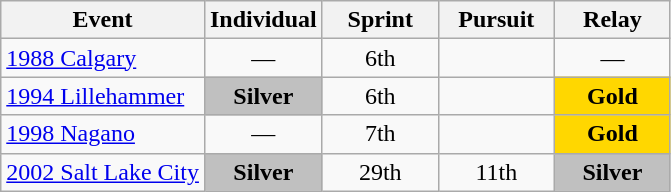<table class="wikitable" style="text-align: center;">
<tr ">
<th>Event</th>
<th style="width:70px;">Individual</th>
<th style="width:70px;">Sprint</th>
<th style="width:70px;">Pursuit</th>
<th style="width:70px;">Relay</th>
</tr>
<tr>
<td align=left> <a href='#'>1988 Calgary</a></td>
<td>—</td>
<td>6th</td>
<td></td>
<td>—</td>
</tr>
<tr>
<td align=left> <a href='#'>1994 Lillehammer</a></td>
<td style="background:silver;"><strong>Silver</strong></td>
<td>6th</td>
<td></td>
<td style="background:gold;"><strong>Gold</strong></td>
</tr>
<tr>
<td align=left> <a href='#'>1998 Nagano</a></td>
<td>—</td>
<td>7th</td>
<td></td>
<td style="background:gold;"><strong>Gold</strong></td>
</tr>
<tr>
<td align=left> <a href='#'>2002 Salt Lake City</a></td>
<td style="background:silver;"><strong>Silver</strong></td>
<td>29th</td>
<td>11th</td>
<td style="background:silver;"><strong>Silver</strong></td>
</tr>
</table>
